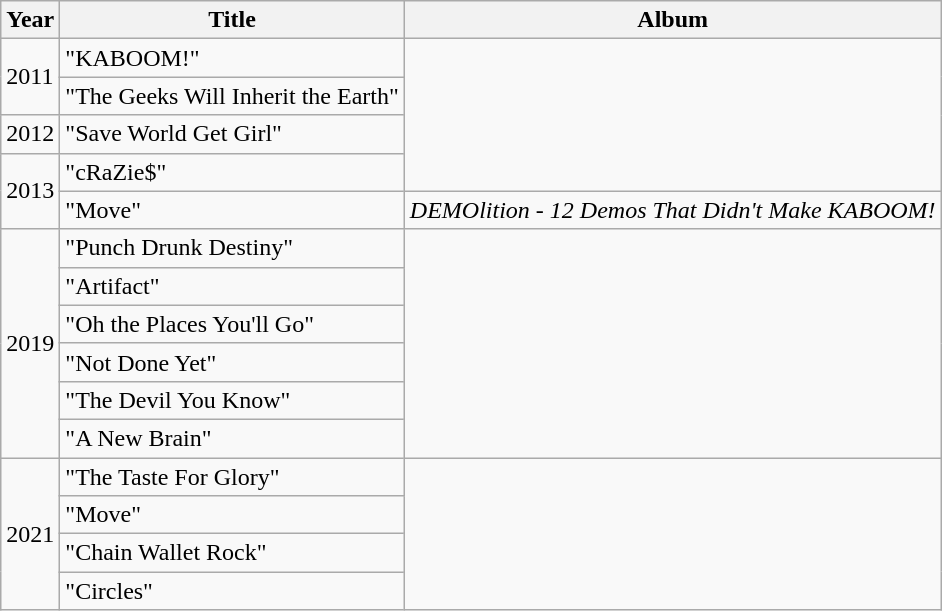<table class="wikitable">
<tr>
<th>Year</th>
<th>Title</th>
<th>Album</th>
</tr>
<tr>
<td rowspan="2">2011</td>
<td>"KABOOM!"</td>
<td rowspan="4"></td>
</tr>
<tr>
<td>"The Geeks Will Inherit the Earth"</td>
</tr>
<tr>
<td>2012</td>
<td>"Save World Get Girl"</td>
</tr>
<tr>
<td rowspan="2">2013</td>
<td>"cRaZie$"</td>
</tr>
<tr>
<td>"Move"</td>
<td><em>DEMOlition - 12 Demos That Didn't Make KABOOM!</em></td>
</tr>
<tr>
<td rowspan="6">2019</td>
<td>"Punch Drunk Destiny"</td>
<td rowspan="6"></td>
</tr>
<tr>
<td>"Artifact"</td>
</tr>
<tr>
<td>"Oh the Places You'll Go"</td>
</tr>
<tr>
<td>"Not Done Yet"</td>
</tr>
<tr>
<td>"The Devil You Know"</td>
</tr>
<tr>
<td>"A New Brain"</td>
</tr>
<tr>
<td rowspan="4">2021</td>
<td>"The Taste For Glory"</td>
<td rowspan="4"></td>
</tr>
<tr>
<td>"Move"</td>
</tr>
<tr>
<td>"Chain Wallet Rock"</td>
</tr>
<tr>
<td>"Circles"</td>
</tr>
</table>
